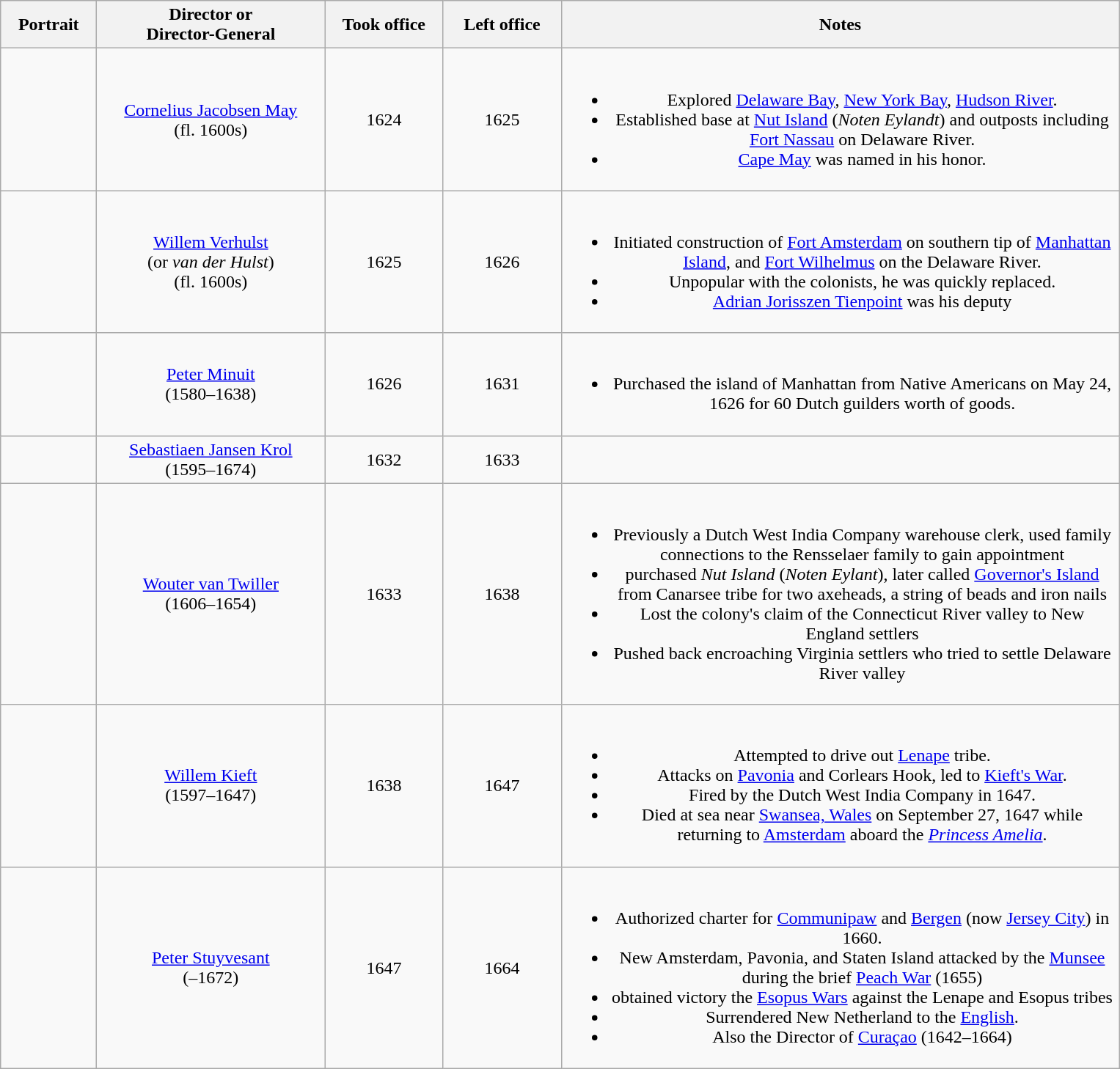<table class="wikitable sortable" style="text-align:center">
<tr>
<th width=80>Portrait</th>
<th width=200>Director or<br> Director-General</th>
<th width=100>Took office</th>
<th width=100>Left office</th>
<th width=500>Notes</th>
</tr>
<tr>
<td></td>
<td><a href='#'>Cornelius Jacobsen May</a><br> (fl. 1600s)</td>
<td>1624</td>
<td>1625</td>
<td><br><ul><li>Explored <a href='#'>Delaware Bay</a>, <a href='#'>New York Bay</a>, <a href='#'>Hudson River</a>.</li><li>Established base at <a href='#'>Nut Island</a> (<em>Noten Eylandt</em>)  and outposts including <a href='#'>Fort Nassau</a> on Delaware River.</li><li><a href='#'>Cape May</a> was named in his honor.</li></ul></td>
</tr>
<tr>
<td></td>
<td><a href='#'>Willem Verhulst</a><br>(or <em>van der Hulst</em>)<br>(fl. 1600s)</td>
<td>1625</td>
<td>1626</td>
<td><br><ul><li>Initiated construction of <a href='#'>Fort Amsterdam</a> on southern tip of <a href='#'>Manhattan Island</a>, and <a href='#'>Fort Wilhelmus</a> on the Delaware River.</li><li>Unpopular with the colonists, he was quickly replaced.</li><li><a href='#'>Adrian Jorisszen Tienpoint</a> was his deputy</li></ul></td>
</tr>
<tr>
<td></td>
<td><a href='#'>Peter Minuit</a><br> (1580–1638)</td>
<td>1626</td>
<td>1631</td>
<td><br><ul><li>Purchased the island of Manhattan from Native Americans on May 24, 1626 for 60 Dutch guilders worth of goods.</li></ul></td>
</tr>
<tr>
<td></td>
<td><a href='#'>Sebastiaen Jansen Krol</a><br> (1595–1674)</td>
<td>1632</td>
<td>1633</td>
<td></td>
</tr>
<tr>
<td></td>
<td><a href='#'>Wouter van Twiller</a><br> (1606–1654)</td>
<td>1633</td>
<td>1638</td>
<td><br><ul><li>Previously a Dutch West India Company warehouse clerk, used family connections to the Rensselaer family to gain appointment</li><li>purchased <em>Nut Island</em> (<em>Noten Eylant</em>), later called <a href='#'>Governor's Island</a> from Canarsee tribe for two axeheads, a string of beads and iron nails</li><li>Lost the colony's claim of the Connecticut River valley to New England settlers</li><li>Pushed back encroaching Virginia settlers who tried to settle Delaware River valley</li></ul></td>
</tr>
<tr>
<td></td>
<td><a href='#'>Willem Kieft</a><br> (1597–1647)</td>
<td>1638</td>
<td>1647</td>
<td><br><ul><li>Attempted to drive out <a href='#'>Lenape</a> tribe.</li><li>Attacks on <a href='#'>Pavonia</a> and Corlears Hook, led to <a href='#'>Kieft's War</a>.</li><li>Fired by the Dutch West India Company in 1647.</li><li>Died at sea near <a href='#'>Swansea, Wales</a> on September 27, 1647 while returning to <a href='#'>Amsterdam</a> aboard the <em><a href='#'>Princess Amelia</a></em>.</li></ul></td>
</tr>
<tr>
<td></td>
<td><a href='#'>Peter Stuyvesant</a><br> (–1672)</td>
<td>1647</td>
<td>1664</td>
<td><br><ul><li>Authorized charter for <a href='#'>Communipaw</a> and <a href='#'>Bergen</a> (now <a href='#'>Jersey City</a>) in 1660.</li><li>New Amsterdam, Pavonia, and Staten Island attacked by the <a href='#'>Munsee</a> during the brief <a href='#'>Peach War</a> (1655)</li><li>obtained victory the <a href='#'>Esopus Wars</a> against the Lenape and Esopus tribes</li><li>Surrendered New Netherland to the <a href='#'>English</a>.</li><li>Also the Director of <a href='#'>Curaçao</a> (1642–1664)</li></ul></td>
</tr>
</table>
